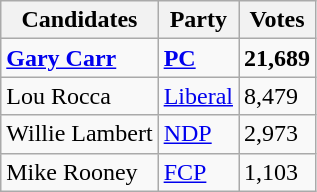<table class="wikitable">
<tr>
<th>Candidates</th>
<th>Party</th>
<th>Votes</th>
</tr>
<tr>
<td><a href='#'><strong>Gary Carr</strong></a></td>
<td><a href='#'><strong>PC</strong></a></td>
<td><strong>21,689</strong></td>
</tr>
<tr>
<td>Lou Rocca</td>
<td><a href='#'>Liberal</a></td>
<td>8,479</td>
</tr>
<tr>
<td>Willie Lambert</td>
<td><a href='#'>NDP</a></td>
<td>2,973</td>
</tr>
<tr>
<td>Mike Rooney</td>
<td><a href='#'>FCP</a></td>
<td>1,103</td>
</tr>
</table>
